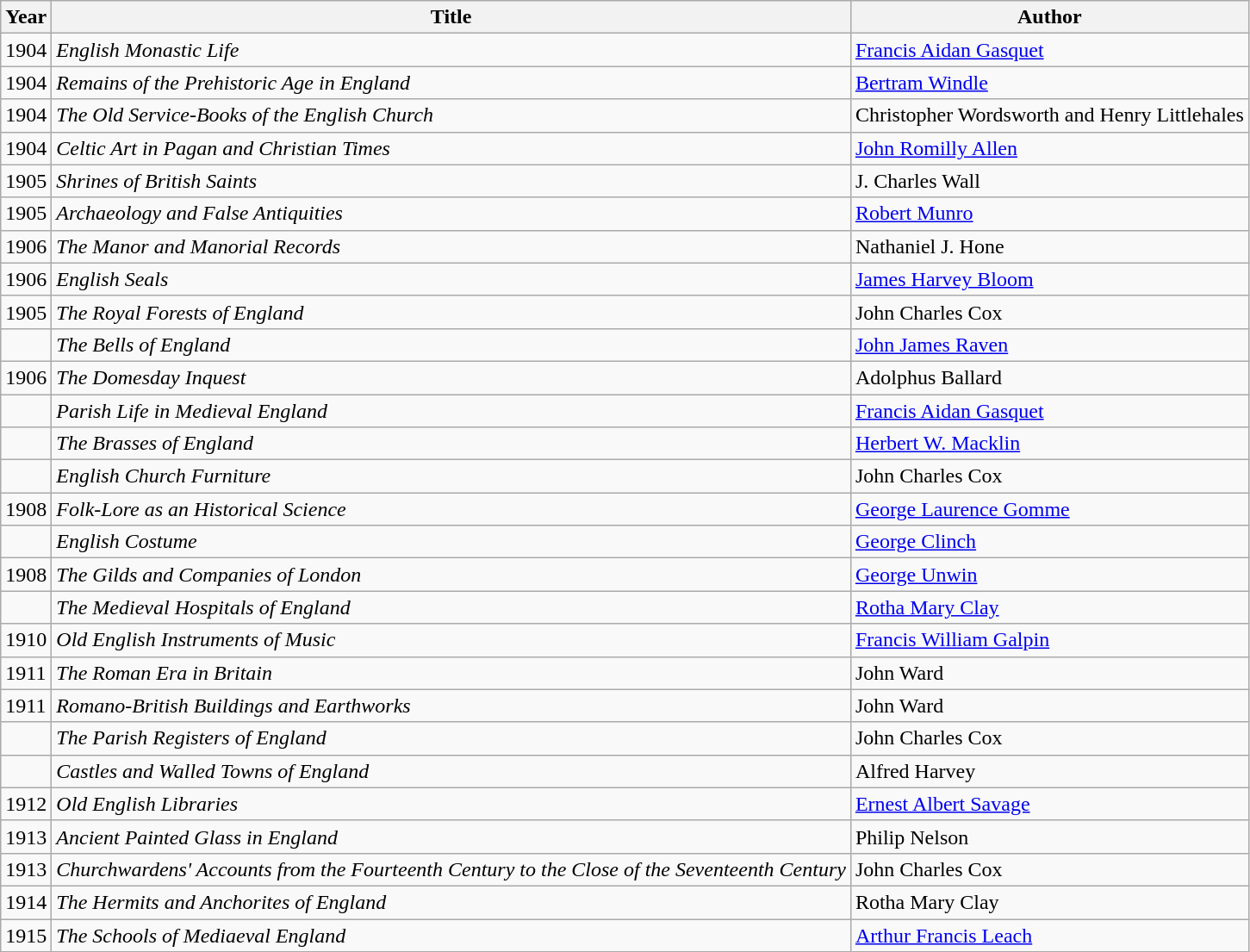<table class="wikitable sortable">
<tr>
<th>Year</th>
<th>Title</th>
<th>Author</th>
</tr>
<tr>
<td>1904</td>
<td><em>English Monastic Life</em></td>
<td><a href='#'>Francis Aidan Gasquet</a></td>
</tr>
<tr>
<td>1904</td>
<td><em>Remains of the Prehistoric Age in England</em></td>
<td><a href='#'>Bertram Windle</a></td>
</tr>
<tr>
<td>1904</td>
<td><em>The Old Service-Books of the English Church</em></td>
<td>Christopher Wordsworth and Henry Littlehales</td>
</tr>
<tr>
<td>1904</td>
<td><em>Celtic Art in Pagan and Christian Times</em></td>
<td><a href='#'>John Romilly Allen</a></td>
</tr>
<tr>
<td>1905</td>
<td><em>Shrines of British Saints</em></td>
<td>J. Charles Wall</td>
</tr>
<tr>
<td>1905</td>
<td><em>Archaeology and False Antiquities</em></td>
<td><a href='#'>Robert Munro</a></td>
</tr>
<tr>
<td>1906</td>
<td><em>The Manor and Manorial Records</em></td>
<td>Nathaniel J. Hone</td>
</tr>
<tr>
<td>1906</td>
<td><em>English Seals</em></td>
<td><a href='#'>James Harvey Bloom</a></td>
</tr>
<tr>
<td>1905</td>
<td><em>The Royal Forests of England</em></td>
<td>John Charles Cox</td>
</tr>
<tr>
<td></td>
<td><em>The Bells of England</em></td>
<td><a href='#'>John James Raven</a></td>
</tr>
<tr>
<td>1906</td>
<td><em>The Domesday Inquest</em></td>
<td>Adolphus Ballard</td>
</tr>
<tr>
<td></td>
<td><em>Parish Life in Medieval England</em></td>
<td><a href='#'>Francis Aidan Gasquet</a></td>
</tr>
<tr>
<td></td>
<td><em>The Brasses of England</em></td>
<td><a href='#'>Herbert W. Macklin</a></td>
</tr>
<tr>
<td></td>
<td><em>English Church Furniture</em></td>
<td>John Charles Cox</td>
</tr>
<tr>
<td>1908</td>
<td><em>Folk-Lore as an Historical Science</em></td>
<td><a href='#'>George Laurence Gomme</a></td>
</tr>
<tr>
<td></td>
<td><em>English Costume</em></td>
<td><a href='#'>George Clinch</a></td>
</tr>
<tr>
<td>1908</td>
<td><em>The Gilds and Companies of London</em></td>
<td><a href='#'>George Unwin</a></td>
</tr>
<tr>
<td></td>
<td><em>The Medieval Hospitals of England</em></td>
<td><a href='#'>Rotha Mary Clay</a></td>
</tr>
<tr>
<td>1910</td>
<td><em>Old English Instruments of Music</em></td>
<td><a href='#'>Francis William Galpin</a></td>
</tr>
<tr>
<td>1911</td>
<td><em>The Roman Era in Britain</em></td>
<td>John Ward</td>
</tr>
<tr>
<td>1911</td>
<td><em>Romano-British Buildings and Earthworks</em></td>
<td>John Ward</td>
</tr>
<tr>
<td></td>
<td><em>The Parish Registers of England</em></td>
<td>John Charles Cox</td>
</tr>
<tr>
<td></td>
<td><em>Castles and Walled Towns of England</em></td>
<td>Alfred Harvey</td>
</tr>
<tr>
<td>1912</td>
<td><em>Old English Libraries</em></td>
<td><a href='#'>Ernest Albert Savage</a></td>
</tr>
<tr>
<td>1913</td>
<td><em>Ancient Painted Glass in England</em></td>
<td>Philip Nelson</td>
</tr>
<tr>
<td>1913</td>
<td><em>Churchwardens' Accounts from the Fourteenth Century to the Close of the Seventeenth Century</em></td>
<td>John Charles Cox</td>
</tr>
<tr>
<td>1914</td>
<td><em>The Hermits and Anchorites of England</em></td>
<td>Rotha Mary Clay</td>
</tr>
<tr>
<td>1915</td>
<td><em>The Schools of Mediaeval England</em></td>
<td><a href='#'>Arthur Francis Leach</a></td>
</tr>
</table>
